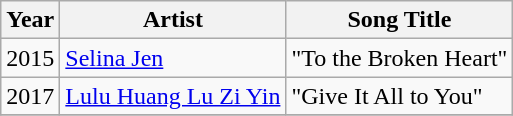<table class="wikitable sortable">
<tr>
<th>Year</th>
<th>Artist</th>
<th>Song Title</th>
</tr>
<tr>
<td>2015</td>
<td><a href='#'>Selina Jen</a></td>
<td>"To the Broken Heart"</td>
</tr>
<tr>
<td>2017</td>
<td><a href='#'>Lulu Huang Lu Zi Yin</a></td>
<td>"Give It All to You"</td>
</tr>
<tr>
</tr>
</table>
